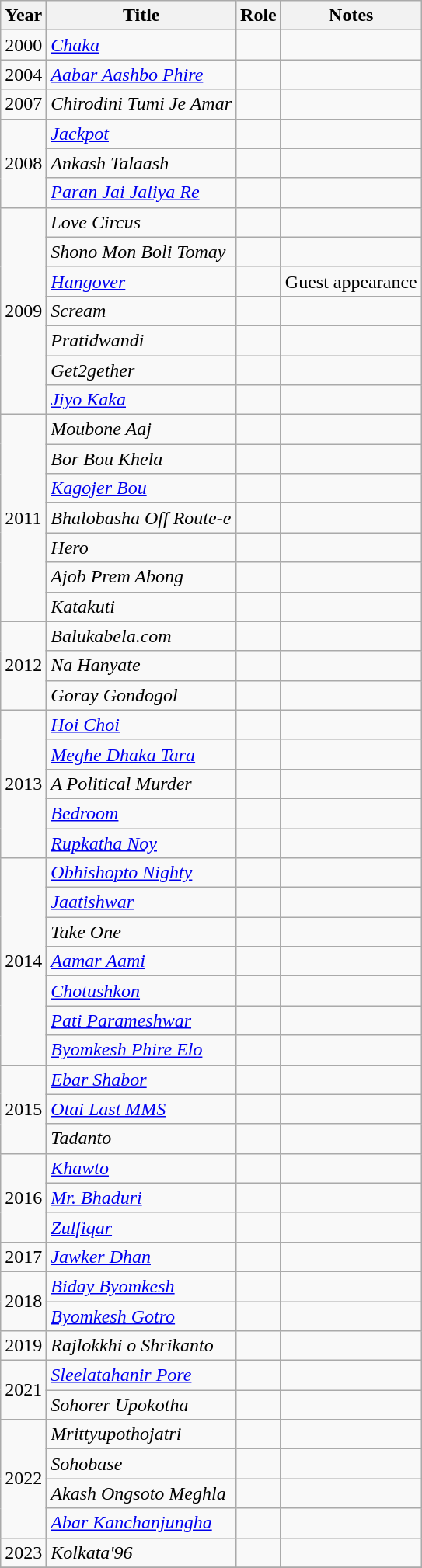<table class="wikitable">
<tr>
<th>Year</th>
<th>Title</th>
<th>Role</th>
<th>Notes</th>
</tr>
<tr>
<td>2000</td>
<td><em><a href='#'>Chaka</a></em></td>
<td></td>
<td></td>
</tr>
<tr>
<td>2004</td>
<td><em><a href='#'>Aabar Aashbo Phire</a></em></td>
<td></td>
<td></td>
</tr>
<tr>
<td>2007</td>
<td><em>Chirodini Tumi Je Amar </em></td>
<td></td>
<td></td>
</tr>
<tr>
<td rowspan="3">2008</td>
<td><em><a href='#'>Jackpot</a></em></td>
<td></td>
<td></td>
</tr>
<tr>
<td><em>Ankash Talaash</em></td>
<td></td>
<td></td>
</tr>
<tr>
<td><em><a href='#'>Paran Jai Jaliya Re</a></em></td>
<td></td>
<td></td>
</tr>
<tr>
<td rowspan="7">2009</td>
<td><em>Love Circus</em></td>
<td></td>
<td></td>
</tr>
<tr>
<td><em>Shono Mon Boli Tomay</em></td>
<td></td>
<td></td>
</tr>
<tr>
<td><em><a href='#'>Hangover</a></em></td>
<td></td>
<td>Guest appearance</td>
</tr>
<tr>
<td><em>Scream</em></td>
<td></td>
<td></td>
</tr>
<tr>
<td><em>Pratidwandi</em></td>
<td></td>
<td></td>
</tr>
<tr>
<td><em>Get2gether</em></td>
<td></td>
<td></td>
</tr>
<tr>
<td><em><a href='#'>Jiyo Kaka</a></em></td>
<td></td>
<td></td>
</tr>
<tr>
<td rowspan="7">2011</td>
<td><em>Moubone Aaj</em></td>
<td></td>
<td></td>
</tr>
<tr>
<td><em>Bor Bou Khela</em></td>
<td></td>
<td></td>
</tr>
<tr>
<td><em><a href='#'>Kagojer Bou</a></em></td>
<td></td>
<td></td>
</tr>
<tr>
<td><em>Bhalobasha Off Route-e</em></td>
<td></td>
<td></td>
</tr>
<tr>
<td><em>Hero</em></td>
<td></td>
<td></td>
</tr>
<tr>
<td><em>Ajob Prem Abong</em></td>
<td></td>
<td></td>
</tr>
<tr>
<td><em>Katakuti</em></td>
<td></td>
<td></td>
</tr>
<tr>
<td rowspan="3">2012</td>
<td><em>Balukabela.com</em></td>
<td></td>
<td></td>
</tr>
<tr>
<td><em>Na Hanyate</em></td>
<td></td>
<td></td>
</tr>
<tr>
<td><em>Goray Gondogol</em></td>
<td></td>
<td></td>
</tr>
<tr>
<td rowspan="5">2013</td>
<td><em><a href='#'>Hoi Choi</a></em></td>
<td></td>
<td></td>
</tr>
<tr>
<td><em><a href='#'>Meghe Dhaka Tara</a></em></td>
<td></td>
<td></td>
</tr>
<tr>
<td><em>A Political Murder</em></td>
<td></td>
<td></td>
</tr>
<tr>
<td><em><a href='#'>Bedroom</a></em></td>
<td></td>
<td></td>
</tr>
<tr>
<td><em><a href='#'>Rupkatha Noy</a></em></td>
<td></td>
<td></td>
</tr>
<tr>
<td rowspan="7">2014</td>
<td><em><a href='#'>Obhishopto Nighty</a></em></td>
<td></td>
<td></td>
</tr>
<tr>
<td><em><a href='#'>Jaatishwar</a></em></td>
<td></td>
<td></td>
</tr>
<tr>
<td><em>Take One</em></td>
<td></td>
<td></td>
</tr>
<tr>
<td><em><a href='#'>Aamar Aami</a></em></td>
<td></td>
<td></td>
</tr>
<tr>
<td><em><a href='#'>Chotushkon</a></em></td>
<td></td>
<td></td>
</tr>
<tr>
<td><em><a href='#'>Pati Parameshwar</a></em></td>
<td></td>
<td></td>
</tr>
<tr>
<td><em><a href='#'>Byomkesh Phire Elo</a></em></td>
<td></td>
<td></td>
</tr>
<tr>
<td rowspan="3">2015</td>
<td><em><a href='#'>Ebar Shabor</a></em></td>
<td></td>
<td></td>
</tr>
<tr>
<td><em><a href='#'>Otai Last MMS</a></em></td>
<td></td>
<td></td>
</tr>
<tr>
<td><em>Tadanto</em></td>
<td></td>
<td></td>
</tr>
<tr>
<td rowspan="3">2016</td>
<td><em><a href='#'>Khawto</a></em></td>
<td></td>
<td></td>
</tr>
<tr>
<td><em><a href='#'>Mr. Bhaduri</a></em></td>
<td></td>
<td></td>
</tr>
<tr>
<td><em><a href='#'>Zulfiqar</a></em></td>
<td></td>
<td></td>
</tr>
<tr>
<td>2017</td>
<td><em><a href='#'>Jawker Dhan</a></em></td>
<td></td>
<td></td>
</tr>
<tr>
<td rowspan="2">2018</td>
<td><em><a href='#'>Biday Byomkesh</a></em></td>
<td></td>
<td></td>
</tr>
<tr>
<td><em><a href='#'>Byomkesh Gotro</a></em></td>
<td></td>
<td></td>
</tr>
<tr>
<td>2019</td>
<td><em>Rajlokkhi o Shrikanto</em></td>
<td></td>
<td></td>
</tr>
<tr>
<td rowspan="2">2021</td>
<td><em><a href='#'>Sleelatahanir Pore</a></em></td>
<td></td>
<td></td>
</tr>
<tr>
<td><em>Sohorer Upokotha</em></td>
<td></td>
<td></td>
</tr>
<tr>
<td rowspan="4">2022</td>
<td><em>Mrittyupothojatri</em></td>
<td></td>
<td></td>
</tr>
<tr>
<td><em>Sohobase</em></td>
<td></td>
<td></td>
</tr>
<tr>
<td><em>Akash Ongsoto Meghla</em></td>
<td></td>
<td></td>
</tr>
<tr>
<td><em><a href='#'>Abar Kanchanjungha</a></em></td>
<td></td>
<td></td>
</tr>
<tr>
<td>2023</td>
<td><em>Kolkata'96</em></td>
<td></td>
<td></td>
</tr>
<tr>
</tr>
</table>
